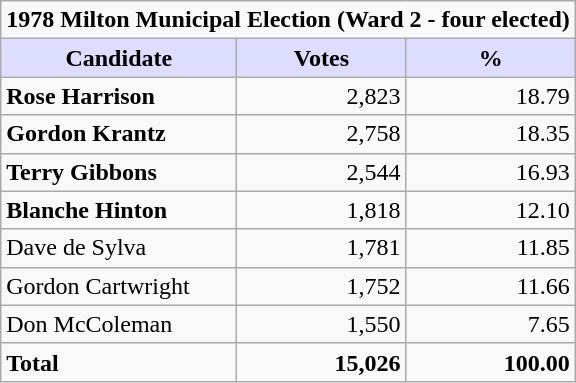<table class="wikitable sortable">
<tr>
<td colspan="3" style="text-align:center;"><strong>1978 Milton Municipal Election (Ward 2 - four elected)</strong></td>
</tr>
<tr>
<th style="background:#ddf; width:150px;">Candidate</th>
<th style="background:#ddf;">Votes</th>
<th style="background:#ddf;">%</th>
</tr>
<tr>
<td><strong>Rose Harrison</strong></td>
<td align=right>2,823</td>
<td align=right>18.79</td>
</tr>
<tr>
<td><strong>Gordon Krantz</strong></td>
<td align=right>2,758</td>
<td align=right>18.35</td>
</tr>
<tr>
<td><strong>Terry Gibbons</strong></td>
<td align=right>2,544</td>
<td align=right>16.93</td>
</tr>
<tr>
<td><strong>Blanche Hinton</strong></td>
<td align=right>1,818</td>
<td align=right>12.10</td>
</tr>
<tr>
<td>Dave de Sylva</td>
<td align=right>1,781</td>
<td align=right>11.85</td>
</tr>
<tr>
<td>Gordon Cartwright</td>
<td align=right>1,752</td>
<td align=right>11.66</td>
</tr>
<tr>
<td>Don McColeman</td>
<td align=right>1,550</td>
<td align=right>7.65</td>
</tr>
<tr>
<td><strong>Total</strong></td>
<td align=right><strong>15,026</strong></td>
<td align=right><strong>100.00</strong></td>
</tr>
</table>
